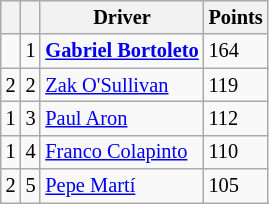<table class="wikitable" style="font-size: 85%;">
<tr>
<th></th>
<th></th>
<th>Driver</th>
<th>Points</th>
</tr>
<tr>
<td align="left"></td>
<td align="center">1</td>
<td> <strong><a href='#'>Gabriel Bortoleto</a></strong></td>
<td>164</td>
</tr>
<tr>
<td align="left"> 2</td>
<td align="center">2</td>
<td> <a href='#'>Zak O'Sullivan</a></td>
<td>119</td>
</tr>
<tr>
<td align="left"> 1</td>
<td align="center">3</td>
<td> <a href='#'>Paul Aron</a></td>
<td>112</td>
</tr>
<tr>
<td align="left"> 1</td>
<td align="center">4</td>
<td> <a href='#'>Franco Colapinto</a></td>
<td>110</td>
</tr>
<tr>
<td align="left"> 2</td>
<td align="center">5</td>
<td> <a href='#'>Pepe Martí</a></td>
<td>105</td>
</tr>
</table>
